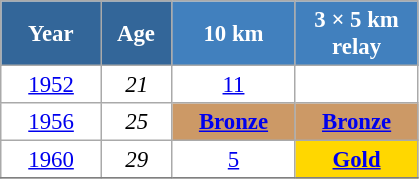<table class="wikitable" style="font-size:95%; text-align:center; border:grey solid 1px; border-collapse:collapse; background:#ffffff;">
<tr>
<th style="background-color:#369; color:white; width:60px;"> Year </th>
<th style="background-color:#369; color:white; width:40px;"> Age </th>
<th style="background-color:#4180be; color:white; width:75px;"> 10 km </th>
<th style="background-color:#4180be; color:white; width:75px;"> 3 × 5 km <br> relay </th>
</tr>
<tr>
<td><a href='#'>1952</a></td>
<td><em>21</em></td>
<td><a href='#'>11</a></td>
<td></td>
</tr>
<tr>
<td><a href='#'>1956</a></td>
<td><em>25</em></td>
<td bgcolor="cc9966"><a href='#'><strong>Bronze</strong></a></td>
<td bgcolor="cc9966"><a href='#'><strong>Bronze</strong></a></td>
</tr>
<tr>
<td><a href='#'>1960</a></td>
<td><em>29</em></td>
<td><a href='#'>5</a></td>
<td style="background:gold;"><a href='#'><strong>Gold</strong></a></td>
</tr>
<tr>
</tr>
</table>
